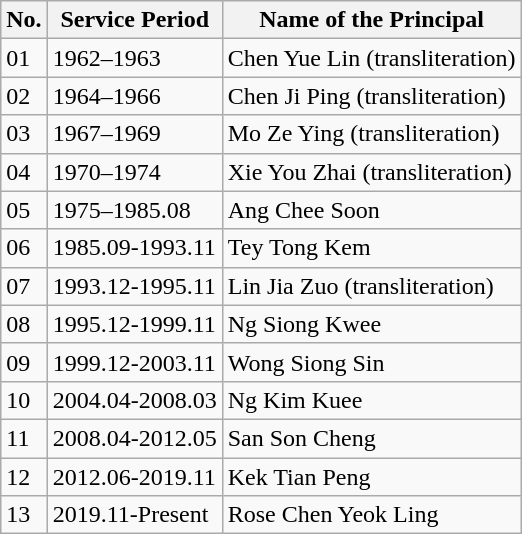<table class="wikitable">
<tr>
<th>No.</th>
<th>Service Period</th>
<th>Name of the Principal</th>
</tr>
<tr>
<td>01</td>
<td>1962–1963</td>
<td>Chen Yue Lin (transliteration)</td>
</tr>
<tr>
<td>02</td>
<td>1964–1966</td>
<td>Chen Ji Ping (transliteration)</td>
</tr>
<tr>
<td>03</td>
<td>1967–1969</td>
<td>Mo Ze Ying (transliteration)</td>
</tr>
<tr>
<td>04</td>
<td>1970–1974</td>
<td>Xie You Zhai (transliteration)</td>
</tr>
<tr>
<td>05</td>
<td>1975–1985.08</td>
<td>Ang Chee Soon</td>
</tr>
<tr>
<td>06</td>
<td>1985.09-1993.11</td>
<td>Tey Tong Kem</td>
</tr>
<tr>
<td>07</td>
<td>1993.12-1995.11</td>
<td>Lin Jia Zuo (transliteration)</td>
</tr>
<tr>
<td>08</td>
<td>1995.12-1999.11</td>
<td>Ng Siong Kwee</td>
</tr>
<tr>
<td>09</td>
<td>1999.12-2003.11</td>
<td>Wong Siong Sin</td>
</tr>
<tr>
<td>10</td>
<td>2004.04-2008.03</td>
<td>Ng Kim Kuee</td>
</tr>
<tr>
<td>11</td>
<td>2008.04-2012.05</td>
<td>San Son Cheng</td>
</tr>
<tr>
<td>12</td>
<td>2012.06-2019.11</td>
<td>Kek Tian Peng</td>
</tr>
<tr>
<td>13</td>
<td>2019.11-Present</td>
<td>Rose Chen Yeok Ling</td>
</tr>
</table>
